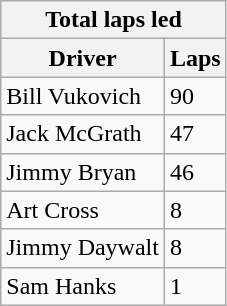<table class="wikitable">
<tr>
<th colspan=2>Total laps led</th>
</tr>
<tr>
<th>Driver</th>
<th>Laps</th>
</tr>
<tr>
<td>Bill Vukovich</td>
<td>90</td>
</tr>
<tr>
<td>Jack McGrath</td>
<td>47</td>
</tr>
<tr>
<td>Jimmy Bryan</td>
<td>46</td>
</tr>
<tr>
<td>Art Cross</td>
<td>8</td>
</tr>
<tr>
<td>Jimmy Daywalt</td>
<td>8</td>
</tr>
<tr>
<td>Sam Hanks</td>
<td>1</td>
</tr>
</table>
